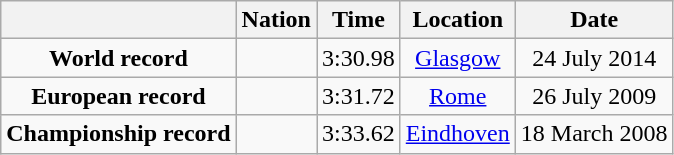<table class=wikitable style=text-align:center>
<tr>
<th></th>
<th>Nation</th>
<th>Time</th>
<th>Location</th>
<th>Date</th>
</tr>
<tr>
<td><strong>World record</strong></td>
<td align=left></td>
<td align=left>3:30.98</td>
<td><a href='#'>Glasgow</a></td>
<td>24 July 2014</td>
</tr>
<tr>
<td><strong>European record</strong></td>
<td align=left></td>
<td align=left>3:31.72</td>
<td><a href='#'>Rome</a></td>
<td>26 July 2009</td>
</tr>
<tr>
<td><strong>Championship record</strong></td>
<td align=left></td>
<td align=left>3:33.62</td>
<td><a href='#'>Eindhoven</a></td>
<td>18 March 2008</td>
</tr>
</table>
